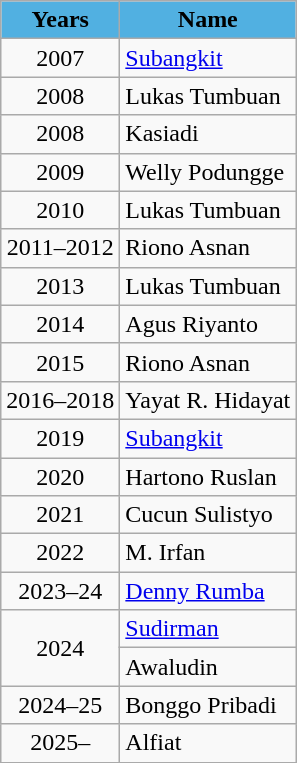<table class="wikitable">
<tr>
<th style="background:#51B0E1;"><span>Years</span></th>
<th style="background:#51B0E1"><span>Name</span></th>
</tr>
<tr>
<td style="text-align:center;">2007</td>
<td> <a href='#'>Subangkit</a></td>
</tr>
<tr>
<td style="text-align:center;">2008</td>
<td> Lukas Tumbuan</td>
</tr>
<tr>
<td style="text-align:center;">2008</td>
<td> Kasiadi</td>
</tr>
<tr>
<td style="text-align:center;">2009</td>
<td> Welly Podungge</td>
</tr>
<tr>
<td style="text-align:center;">2010</td>
<td> Lukas Tumbuan</td>
</tr>
<tr>
<td style="text-align:center;">2011–2012</td>
<td> Riono Asnan</td>
</tr>
<tr>
<td style="text-align:center;">2013</td>
<td> Lukas Tumbuan</td>
</tr>
<tr>
<td style="text-align:center;">2014</td>
<td> Agus Riyanto</td>
</tr>
<tr>
<td style="text-align:center;">2015</td>
<td> Riono Asnan</td>
</tr>
<tr>
<td style="text-align:center;">2016–2018</td>
<td> Yayat R. Hidayat</td>
</tr>
<tr>
<td style="text-align:center;">2019</td>
<td> <a href='#'>Subangkit</a></td>
</tr>
<tr>
<td style="text-align:center;">2020</td>
<td> Hartono Ruslan</td>
</tr>
<tr>
<td style="text-align:center;">2021</td>
<td> Cucun Sulistyo</td>
</tr>
<tr>
<td style="text-align:center;">2022</td>
<td> M. Irfan</td>
</tr>
<tr>
<td style="text-align:center;">2023–24</td>
<td> <a href='#'>Denny Rumba</a></td>
</tr>
<tr>
<td rowspan="2" style="text-align:center;">2024</td>
<td> <a href='#'>Sudirman</a></td>
</tr>
<tr>
<td> Awaludin </td>
</tr>
<tr>
<td style="text-align:center;">2024–25</td>
<td> Bonggo Pribadi</td>
</tr>
<tr>
<td style="text-align:center;">2025–</td>
<td> Alfiat</td>
</tr>
</table>
